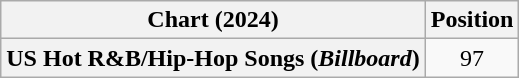<table class="wikitable plainrowheaders" style="text-align:center">
<tr>
<th scope="col">Chart (2024)</th>
<th scope="col">Position</th>
</tr>
<tr>
<th scope="row">US Hot R&B/Hip-Hop Songs (<em>Billboard</em>)</th>
<td>97</td>
</tr>
</table>
